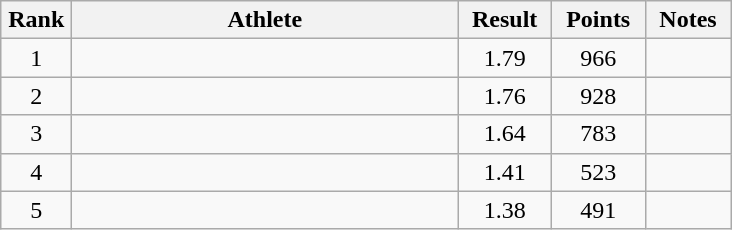<table class="wikitable" style="text-align:center">
<tr>
<th width=40>Rank</th>
<th width=250>Athlete</th>
<th width=55>Result</th>
<th width=55>Points</th>
<th width=50>Notes</th>
</tr>
<tr>
<td>1</td>
<td align=left></td>
<td>1.79</td>
<td>966</td>
<td></td>
</tr>
<tr>
<td>2</td>
<td align=left></td>
<td>1.76</td>
<td>928</td>
<td></td>
</tr>
<tr>
<td>3</td>
<td align=left></td>
<td>1.64</td>
<td>783</td>
<td></td>
</tr>
<tr>
<td>4</td>
<td align=left></td>
<td>1.41</td>
<td>523</td>
<td></td>
</tr>
<tr>
<td>5</td>
<td align=left></td>
<td>1.38</td>
<td>491</td>
<td></td>
</tr>
</table>
